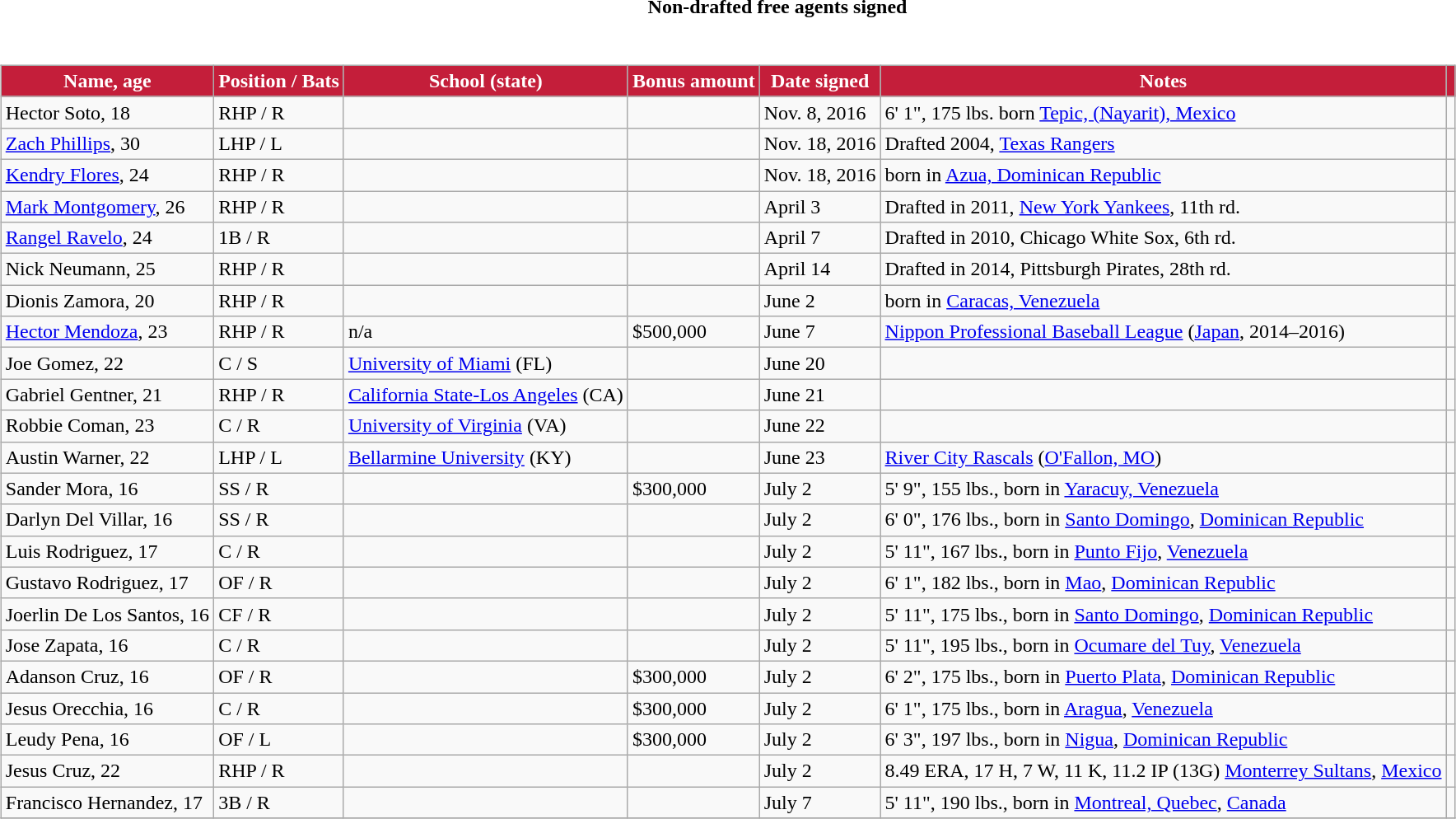<table class="toccolours collapsible" style="width:100%; background:inherit">
<tr>
<th>Non-drafted free agents signed</th>
</tr>
<tr>
<td><br><table class="wikitable">
<tr>
<th style="background:#C41E3A; color:white;">Name, age</th>
<th style="background:#C41E3A; color:white;">Position / Bats</th>
<th style="background:#C41E3A; color:white;">School (state)</th>
<th style="background:#C41E3A; color:white;">Bonus amount</th>
<th style="background:#C41E3A; color:white;">Date signed</th>
<th style="background:#C41E3A; color:white;">Notes</th>
<th style="background:#C41E3A; color:white;"></th>
</tr>
<tr>
<td>Hector Soto, 18</td>
<td>RHP / R</td>
<td></td>
<td></td>
<td>Nov. 8, 2016</td>
<td>6' 1", 175 lbs. born <a href='#'>Tepic, (Nayarit), Mexico</a></td>
<td></td>
</tr>
<tr>
<td><a href='#'>Zach Phillips</a>, 30</td>
<td>LHP / L</td>
<td></td>
<td></td>
<td>Nov. 18, 2016</td>
<td>Drafted 2004, <a href='#'>Texas Rangers</a></td>
<td></td>
</tr>
<tr>
<td><a href='#'>Kendry Flores</a>, 24 </td>
<td>RHP / R</td>
<td></td>
<td></td>
<td>Nov. 18, 2016</td>
<td>born in <a href='#'>Azua, Dominican Republic</a></td>
<td></td>
</tr>
<tr>
<td><a href='#'>Mark Montgomery</a>, 26</td>
<td>RHP / R</td>
<td></td>
<td></td>
<td>April 3</td>
<td>Drafted in 2011, <a href='#'>New York Yankees</a>, 11th rd.</td>
<td></td>
</tr>
<tr>
<td><a href='#'>Rangel Ravelo</a>, 24</td>
<td>1B / R</td>
<td></td>
<td></td>
<td>April 7</td>
<td>Drafted in 2010, Chicago White Sox, 6th rd.</td>
<td></td>
</tr>
<tr>
<td>Nick Neumann, 25</td>
<td>RHP / R</td>
<td></td>
<td></td>
<td>April 14</td>
<td>Drafted in 2014, Pittsburgh Pirates, 28th rd.</td>
<td></td>
</tr>
<tr>
<td>Dionis Zamora, 20</td>
<td>RHP / R</td>
<td></td>
<td></td>
<td>June 2</td>
<td>born in <a href='#'>Caracas, Venezuela</a></td>
<td></td>
</tr>
<tr>
<td><a href='#'>Hector Mendoza</a>, 23</td>
<td>RHP / R</td>
<td>n/a</td>
<td>$500,000</td>
<td>June 7</td>
<td><a href='#'>Nippon Professional Baseball League</a> (<a href='#'>Japan</a>, 2014–2016)</td>
<td></td>
</tr>
<tr>
<td>Joe Gomez, 22</td>
<td>C / S</td>
<td><a href='#'>University of Miami</a> (FL)</td>
<td></td>
<td>June 20</td>
<td></td>
<td></td>
</tr>
<tr>
<td>Gabriel Gentner, 21</td>
<td>RHP / R</td>
<td><a href='#'>California State-Los Angeles</a> (CA)</td>
<td></td>
<td>June 21</td>
<td></td>
<td></td>
</tr>
<tr>
<td>Robbie Coman, 23</td>
<td>C / R</td>
<td><a href='#'>University of Virginia</a> (VA)</td>
<td></td>
<td>June 22</td>
<td></td>
<td></td>
</tr>
<tr>
<td>Austin Warner, 22</td>
<td>LHP / L</td>
<td><a href='#'>Bellarmine University</a> (KY)</td>
<td></td>
<td>June 23</td>
<td><a href='#'>River City Rascals</a> (<a href='#'>O'Fallon, MO</a>)</td>
<td></td>
</tr>
<tr>
<td>Sander Mora, 16 </td>
<td>SS / R</td>
<td></td>
<td>$300,000</td>
<td>July 2</td>
<td>5' 9", 155 lbs., born in <a href='#'>Yaracuy, Venezuela</a></td>
<td></td>
</tr>
<tr>
<td>Darlyn Del Villar, 16 </td>
<td>SS / R</td>
<td></td>
<td></td>
<td>July 2</td>
<td>6' 0", 176 lbs., born in <a href='#'>Santo Domingo</a>, <a href='#'>Dominican Republic</a></td>
<td></td>
</tr>
<tr>
<td>Luis Rodriguez, 17 </td>
<td>C / R</td>
<td></td>
<td></td>
<td>July 2</td>
<td>5' 11", 167 lbs., born in <a href='#'>Punto Fijo</a>, <a href='#'>Venezuela</a></td>
<td></td>
</tr>
<tr>
<td>Gustavo Rodriguez, 17 </td>
<td>OF / R</td>
<td></td>
<td></td>
<td>July 2</td>
<td>6' 1", 182 lbs., born in <a href='#'>Mao</a>, <a href='#'>Dominican Republic</a></td>
<td></td>
</tr>
<tr>
<td>Joerlin De Los Santos, 16 </td>
<td>CF / R</td>
<td></td>
<td></td>
<td>July 2</td>
<td>5' 11", 175 lbs., born in <a href='#'>Santo Domingo</a>, <a href='#'>Dominican Republic</a></td>
<td></td>
</tr>
<tr>
<td>Jose Zapata, 16 </td>
<td>C / R</td>
<td></td>
<td></td>
<td>July 2</td>
<td>5' 11", 195 lbs., born in <a href='#'>Ocumare del Tuy</a>, <a href='#'>Venezuela</a></td>
<td></td>
</tr>
<tr>
<td>Adanson Cruz, 16 </td>
<td>OF / R</td>
<td></td>
<td>$300,000</td>
<td>July 2</td>
<td>6' 2", 175 lbs., born in <a href='#'>Puerto Plata</a>, <a href='#'>Dominican Republic</a></td>
<td></td>
</tr>
<tr>
<td>Jesus Orecchia, 16 </td>
<td>C / R</td>
<td></td>
<td>$300,000</td>
<td>July 2</td>
<td>6' 1", 175 lbs., born in <a href='#'>Aragua</a>, <a href='#'>Venezuela</a></td>
<td></td>
</tr>
<tr>
<td>Leudy Pena, 16 </td>
<td>OF / L</td>
<td></td>
<td>$300,000</td>
<td>July 2</td>
<td>6' 3", 197 lbs., born in <a href='#'>Nigua</a>, <a href='#'>Dominican Republic</a></td>
<td></td>
</tr>
<tr>
<td>Jesus Cruz, 22</td>
<td>RHP / R </td>
<td></td>
<td></td>
<td>July 2</td>
<td>8.49 ERA, 17 H, 7 W, 11 K, 11.2 IP (13G) <a href='#'>Monterrey Sultans</a>, <a href='#'>Mexico</a></td>
<td></td>
</tr>
<tr>
<td>Francisco Hernandez, 17 </td>
<td>3B / R</td>
<td></td>
<td></td>
<td>July 7</td>
<td>5' 11", 190 lbs., born in <a href='#'>Montreal, Quebec</a>, <a href='#'>Canada</a></td>
<td></td>
</tr>
<tr>
</tr>
</table>
</td>
</tr>
</table>
